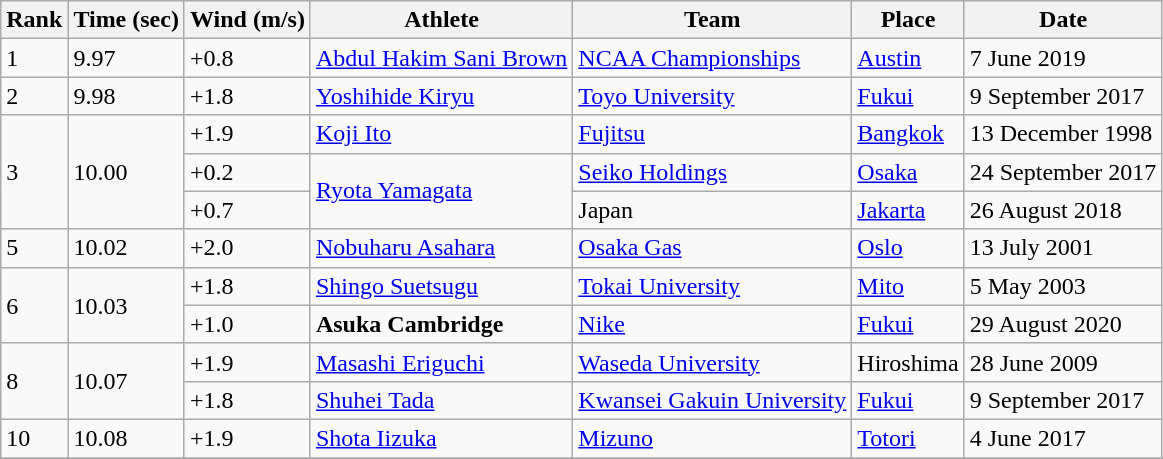<table class="wikitable">
<tr>
<th>Rank</th>
<th>Time (sec)</th>
<th>Wind (m/s)</th>
<th>Athlete</th>
<th>Team</th>
<th>Place</th>
<th>Date</th>
</tr>
<tr>
<td>1</td>
<td>9.97</td>
<td>+0.8</td>
<td><a href='#'>Abdul Hakim Sani Brown</a></td>
<td><a href='#'>NCAA Championships</a></td>
<td><a href='#'>Austin</a></td>
<td>7 June 2019</td>
</tr>
<tr>
<td>2</td>
<td>9.98</td>
<td>+1.8</td>
<td><a href='#'>Yoshihide Kiryu</a></td>
<td><a href='#'>Toyo University</a></td>
<td><a href='#'>Fukui</a></td>
<td>9 September 2017</td>
</tr>
<tr>
<td rowspan=3>3</td>
<td rowspan=3>10.00</td>
<td>+1.9</td>
<td><a href='#'>Koji Ito</a></td>
<td><a href='#'>Fujitsu</a></td>
<td><a href='#'>Bangkok</a></td>
<td>13 December 1998</td>
</tr>
<tr>
<td>+0.2</td>
<td rowspan=2><a href='#'>Ryota Yamagata</a></td>
<td><a href='#'>Seiko Holdings</a></td>
<td><a href='#'>Osaka</a></td>
<td>24 September 2017</td>
</tr>
<tr>
<td>+0.7</td>
<td>Japan</td>
<td><a href='#'>Jakarta</a></td>
<td>26 August 2018</td>
</tr>
<tr>
<td>5</td>
<td>10.02</td>
<td>+2.0</td>
<td><a href='#'>Nobuharu Asahara</a></td>
<td><a href='#'>Osaka Gas</a></td>
<td><a href='#'>Oslo</a></td>
<td>13 July 2001</td>
</tr>
<tr>
<td rowspan=2>6</td>
<td rowspan=2>10.03</td>
<td>+1.8</td>
<td><a href='#'>Shingo Suetsugu</a></td>
<td><a href='#'>Tokai University</a></td>
<td><a href='#'>Mito</a></td>
<td>5 May 2003</td>
</tr>
<tr>
<td>+1.0</td>
<td><strong>Asuka Cambridge</strong></td>
<td><a href='#'>Nike</a></td>
<td><a href='#'>Fukui</a></td>
<td>29 August 2020</td>
</tr>
<tr>
<td rowspan=2>8</td>
<td rowspan=2>10.07</td>
<td>+1.9</td>
<td><a href='#'>Masashi Eriguchi</a></td>
<td><a href='#'>Waseda University</a></td>
<td>Hiroshima</td>
<td>28 June 2009</td>
</tr>
<tr>
<td>+1.8</td>
<td><a href='#'>Shuhei Tada</a></td>
<td><a href='#'>Kwansei Gakuin University</a></td>
<td><a href='#'>Fukui</a></td>
<td>9 September 2017</td>
</tr>
<tr>
<td>10</td>
<td>10.08</td>
<td>+1.9</td>
<td><a href='#'>Shota Iizuka</a></td>
<td><a href='#'>Mizuno</a></td>
<td><a href='#'>Totori</a></td>
<td>4 June 2017</td>
</tr>
<tr>
</tr>
</table>
